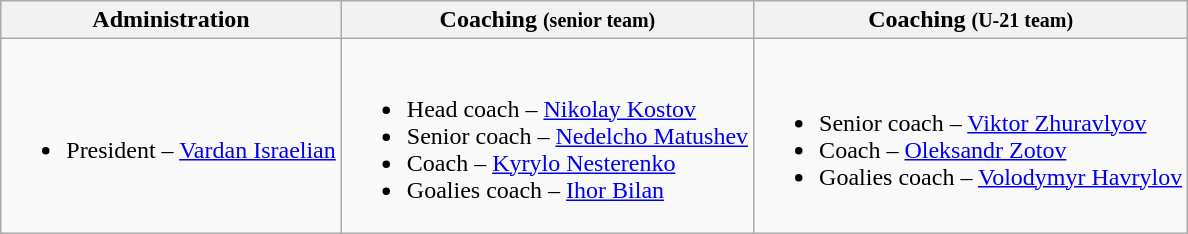<table class="wikitable" border="1">
<tr>
<th>Administration</th>
<th>Coaching <small>(senior team)</small></th>
<th>Coaching <small>(U-21 team)</small></th>
</tr>
<tr>
<td><br><ul><li>President – <a href='#'>Vardan Israelian</a></li></ul></td>
<td><br><ul><li>Head coach –  <a href='#'>Nikolay Kostov</a></li><li>Senior coach –  <a href='#'>Nedelcho Matushev</a></li><li>Coach – <a href='#'>Kyrylo Nesterenko</a></li><li>Goalies coach – <a href='#'>Ihor Bilan</a></li></ul></td>
<td><br><ul><li>Senior coach – <a href='#'>Viktor Zhuravlyov</a></li><li>Coach – <a href='#'>Oleksandr Zotov</a></li><li>Goalies coach – <a href='#'>Volodymyr Havrylov</a></li></ul></td>
</tr>
</table>
